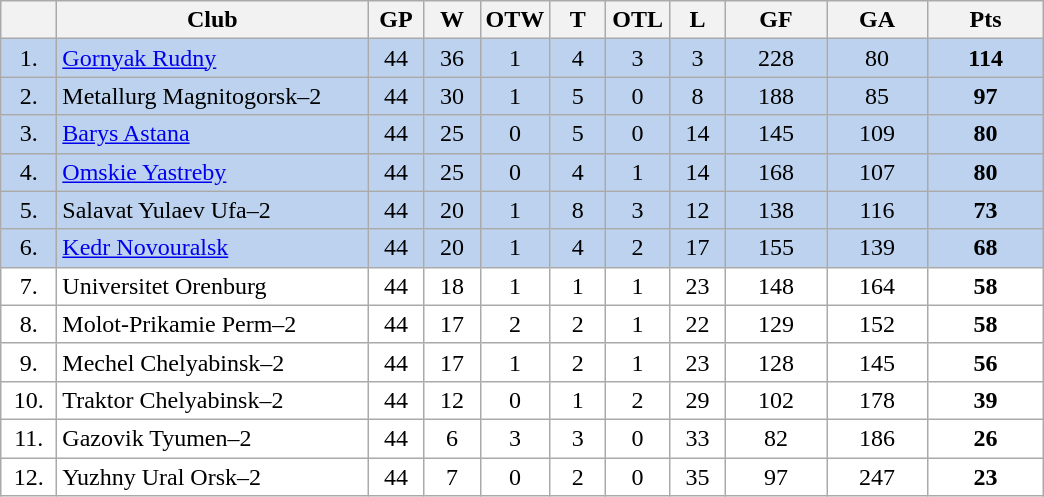<table class="wikitable">
<tr>
<th width="30"></th>
<th width="200">Club</th>
<th width="30">GP</th>
<th width="30">W</th>
<th width="35">OTW</th>
<th width="30">T</th>
<th width="35">OTL</th>
<th width="30">L</th>
<th width="60">GF</th>
<th width="60">GA</th>
<th width="70">Pts</th>
</tr>
<tr bgcolor="#BCD2EE" align="center">
<td>1.</td>
<td align="left"><a href='#'>Gornyak Rudny</a></td>
<td>44</td>
<td>36</td>
<td>1</td>
<td>4</td>
<td>3</td>
<td>3</td>
<td>228</td>
<td>80</td>
<td><strong>114</strong></td>
</tr>
<tr bgcolor="#BCD2EE" align="center">
<td>2.</td>
<td align="left">Metallurg Magnitogorsk–2</td>
<td>44</td>
<td>30</td>
<td>1</td>
<td>5</td>
<td>0</td>
<td>8</td>
<td>188</td>
<td>85</td>
<td><strong>97</strong></td>
</tr>
<tr bgcolor="#BCD2EE" align="center">
<td>3.</td>
<td align="left"><a href='#'>Barys Astana</a></td>
<td>44</td>
<td>25</td>
<td>0</td>
<td>5</td>
<td>0</td>
<td>14</td>
<td>145</td>
<td>109</td>
<td><strong>80</strong></td>
</tr>
<tr bgcolor="#BCD2EE" align="center">
<td>4.</td>
<td align="left"><a href='#'>Omskie Yastreby</a></td>
<td>44</td>
<td>25</td>
<td>0</td>
<td>4</td>
<td>1</td>
<td>14</td>
<td>168</td>
<td>107</td>
<td><strong>80</strong></td>
</tr>
<tr bgcolor="#BCD2EE" align="center">
<td>5.</td>
<td align="left">Salavat Yulaev Ufa–2</td>
<td>44</td>
<td>20</td>
<td>1</td>
<td>8</td>
<td>3</td>
<td>12</td>
<td>138</td>
<td>116</td>
<td><strong>73</strong></td>
</tr>
<tr bgcolor="#BCD2EE" align="center">
<td>6.</td>
<td align="left"><a href='#'>Kedr Novouralsk</a></td>
<td>44</td>
<td>20</td>
<td>1</td>
<td>4</td>
<td>2</td>
<td>17</td>
<td>155</td>
<td>139</td>
<td><strong>68</strong></td>
</tr>
<tr bgcolor="#FFFFFF" align="center">
<td>7.</td>
<td align="left">Universitet Orenburg</td>
<td>44</td>
<td>18</td>
<td>1</td>
<td>1</td>
<td>1</td>
<td>23</td>
<td>148</td>
<td>164</td>
<td><strong>58</strong></td>
</tr>
<tr bgcolor="#FFFFFF" align="center">
<td>8.</td>
<td align="left">Molot-Prikamie Perm–2</td>
<td>44</td>
<td>17</td>
<td>2</td>
<td>2</td>
<td>1</td>
<td>22</td>
<td>129</td>
<td>152</td>
<td><strong>58</strong></td>
</tr>
<tr bgcolor="#FFFFFF" align="center">
<td>9.</td>
<td align="left">Mechel Chelyabinsk–2</td>
<td>44</td>
<td>17</td>
<td>1</td>
<td>2</td>
<td>1</td>
<td>23</td>
<td>128</td>
<td>145</td>
<td><strong>56</strong></td>
</tr>
<tr bgcolor="#FFFFFF" align="center">
<td>10.</td>
<td align="left">Traktor Chelyabinsk–2</td>
<td>44</td>
<td>12</td>
<td>0</td>
<td>1</td>
<td>2</td>
<td>29</td>
<td>102</td>
<td>178</td>
<td><strong>39</strong></td>
</tr>
<tr bgcolor="#FFFFFF" align="center">
<td>11.</td>
<td align="left">Gazovik Tyumen–2</td>
<td>44</td>
<td>6</td>
<td>3</td>
<td>3</td>
<td>0</td>
<td>33</td>
<td>82</td>
<td>186</td>
<td><strong>26</strong></td>
</tr>
<tr bgcolor="#FFFFFF" align="center">
<td>12.</td>
<td align="left">Yuzhny Ural Orsk–2</td>
<td>44</td>
<td>7</td>
<td>0</td>
<td>2</td>
<td>0</td>
<td>35</td>
<td>97</td>
<td>247</td>
<td><strong>23</strong></td>
</tr>
</table>
